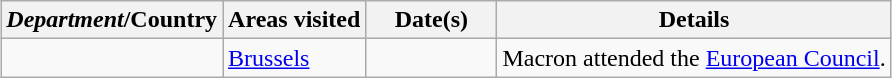<table class="wikitable sortable outercollapse" style="margin: 1em auto 1em auto">
<tr>
<th><em>Department</em>/Country</th>
<th>Areas visited</th>
<th width=80>Date(s)</th>
<th>Details</th>
</tr>
<tr>
<td></td>
<td><a href='#'>Brussels</a></td>
<td></td>
<td>Macron attended the <a href='#'>European Council</a>.</td>
</tr>
</table>
